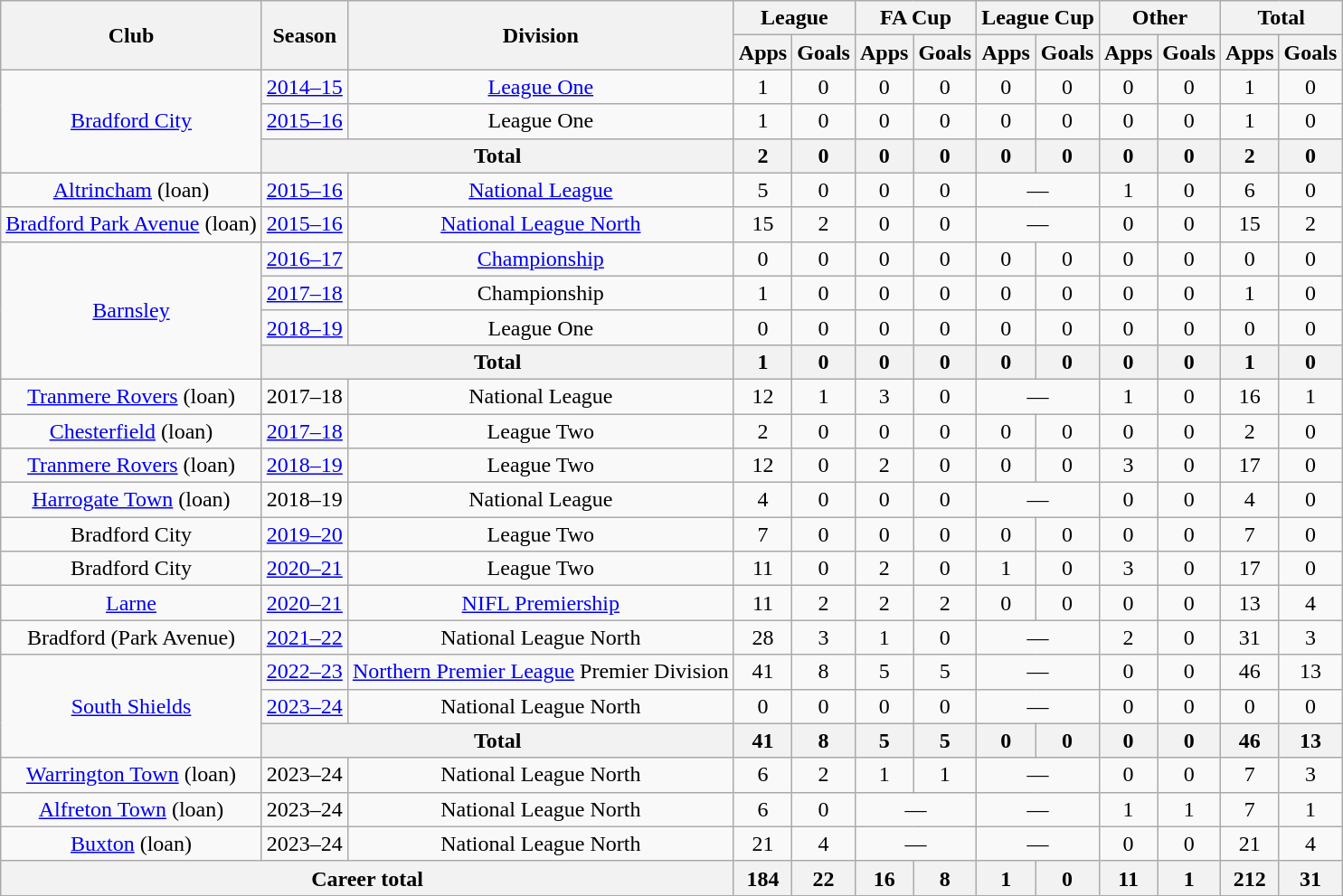<table class="wikitable" style="text-align: center;">
<tr>
<th rowspan="2">Club</th>
<th rowspan="2">Season</th>
<th rowspan="2">Division</th>
<th colspan="2">League</th>
<th colspan="2">FA Cup</th>
<th colspan="2">League Cup</th>
<th colspan="2">Other</th>
<th colspan="2">Total</th>
</tr>
<tr>
<th>Apps</th>
<th>Goals</th>
<th>Apps</th>
<th>Goals</th>
<th>Apps</th>
<th>Goals</th>
<th>Apps</th>
<th>Goals</th>
<th>Apps</th>
<th>Goals</th>
</tr>
<tr>
<td rowspan="3" valign="center"><a href='#'>Bradford City</a></td>
<td><a href='#'>2014–15</a></td>
<td><a href='#'>League One</a></td>
<td>1</td>
<td>0</td>
<td>0</td>
<td>0</td>
<td>0</td>
<td>0</td>
<td>0</td>
<td>0</td>
<td>1</td>
<td>0</td>
</tr>
<tr>
<td><a href='#'>2015–16</a></td>
<td>League One</td>
<td>1</td>
<td>0</td>
<td>0</td>
<td>0</td>
<td>0</td>
<td>0</td>
<td>0</td>
<td>0</td>
<td>1</td>
<td>0</td>
</tr>
<tr>
<th colspan="2">Total</th>
<th>2</th>
<th>0</th>
<th>0</th>
<th>0</th>
<th>0</th>
<th>0</th>
<th>0</th>
<th>0</th>
<th>2</th>
<th>0</th>
</tr>
<tr>
<td rowspan="1" valign="center"><a href='#'>Altrincham</a> (loan)</td>
<td><a href='#'>2015–16</a></td>
<td><a href='#'>National League</a></td>
<td>5</td>
<td>0</td>
<td>0</td>
<td>0</td>
<td colspan=2>—</td>
<td>1</td>
<td>0</td>
<td>6</td>
<td>0</td>
</tr>
<tr>
<td rowspan="1" valign="center"><a href='#'>Bradford Park Avenue</a> (loan)</td>
<td><a href='#'>2015–16</a></td>
<td><a href='#'>National League North</a></td>
<td>15</td>
<td>2</td>
<td>0</td>
<td>0</td>
<td colspan=2>—</td>
<td>0</td>
<td>0</td>
<td>15</td>
<td>2</td>
</tr>
<tr>
<td rowspan="4" valign="center"><a href='#'>Barnsley</a></td>
<td><a href='#'>2016–17</a></td>
<td><a href='#'>Championship</a></td>
<td>0</td>
<td>0</td>
<td>0</td>
<td>0</td>
<td>0</td>
<td>0</td>
<td>0</td>
<td>0</td>
<td>0</td>
<td>0</td>
</tr>
<tr>
<td><a href='#'>2017–18</a></td>
<td>Championship</td>
<td>1</td>
<td>0</td>
<td>0</td>
<td>0</td>
<td>0</td>
<td>0</td>
<td>0</td>
<td>0</td>
<td>1</td>
<td>0</td>
</tr>
<tr>
<td><a href='#'>2018–19</a></td>
<td>League One</td>
<td>0</td>
<td>0</td>
<td>0</td>
<td>0</td>
<td>0</td>
<td>0</td>
<td>0</td>
<td>0</td>
<td>0</td>
<td>0</td>
</tr>
<tr>
<th colspan="2">Total</th>
<th>1</th>
<th>0</th>
<th>0</th>
<th>0</th>
<th>0</th>
<th>0</th>
<th>0</th>
<th>0</th>
<th>1</th>
<th>0</th>
</tr>
<tr>
<td rowspan="1" valign="center"><a href='#'>Tranmere Rovers</a> (loan)</td>
<td>2017–18</td>
<td>National League</td>
<td>12</td>
<td>1</td>
<td>3</td>
<td>0</td>
<td colspan=2>—</td>
<td>1</td>
<td>0</td>
<td>16</td>
<td>1</td>
</tr>
<tr>
<td rowspan="1" valign="center"><a href='#'>Chesterfield</a> (loan)</td>
<td><a href='#'>2017–18</a></td>
<td>League Two</td>
<td>2</td>
<td>0</td>
<td>0</td>
<td>0</td>
<td>0</td>
<td>0</td>
<td>0</td>
<td>0</td>
<td>2</td>
<td>0</td>
</tr>
<tr>
<td rowspan="1" valign="center"><a href='#'>Tranmere Rovers</a> (loan)</td>
<td><a href='#'>2018–19</a></td>
<td>League Two</td>
<td>12</td>
<td>0</td>
<td>2</td>
<td>0</td>
<td>0</td>
<td>0</td>
<td>3</td>
<td>0</td>
<td>17</td>
<td>0</td>
</tr>
<tr>
<td rowspan="1" valign="center"><a href='#'>Harrogate Town</a> (loan)</td>
<td>2018–19</td>
<td>National League</td>
<td>4</td>
<td>0</td>
<td>0</td>
<td>0</td>
<td colspan=2>—</td>
<td>0</td>
<td>0</td>
<td>4</td>
<td>0</td>
</tr>
<tr>
<td>Bradford City</td>
<td><a href='#'>2019–20</a></td>
<td>League Two</td>
<td>7</td>
<td>0</td>
<td>0</td>
<td>0</td>
<td>0</td>
<td>0</td>
<td>0</td>
<td>0</td>
<td>7</td>
<td>0</td>
</tr>
<tr>
<td>Bradford City</td>
<td><a href='#'>2020–21</a></td>
<td>League Two</td>
<td>11</td>
<td>0</td>
<td>2</td>
<td>0</td>
<td>1</td>
<td>0</td>
<td>3</td>
<td>0</td>
<td>17</td>
<td>0</td>
</tr>
<tr>
<td><a href='#'>Larne</a></td>
<td><a href='#'>2020–21</a></td>
<td><a href='#'>NIFL Premiership</a></td>
<td>11</td>
<td>2</td>
<td>2</td>
<td>2</td>
<td>0</td>
<td>0</td>
<td>0</td>
<td>0</td>
<td>13</td>
<td>4</td>
</tr>
<tr>
<td>Bradford (Park Avenue)</td>
<td><a href='#'>2021–22</a></td>
<td>National League North</td>
<td>28</td>
<td>3</td>
<td>1</td>
<td>0</td>
<td colspan="2">—</td>
<td>2</td>
<td>0</td>
<td>31</td>
<td>3</td>
</tr>
<tr>
<td rowspan="3"><a href='#'>South Shields</a></td>
<td><a href='#'>2022–23</a></td>
<td><a href='#'>Northern Premier League</a> Premier Division</td>
<td>41</td>
<td>8</td>
<td>5</td>
<td>5</td>
<td colspan="2">—</td>
<td>0</td>
<td>0</td>
<td>46</td>
<td>13</td>
</tr>
<tr>
<td><a href='#'>2023–24</a></td>
<td>National League North</td>
<td>0</td>
<td>0</td>
<td>0</td>
<td>0</td>
<td colspan="2">—</td>
<td>0</td>
<td>0</td>
<td>0</td>
<td>0</td>
</tr>
<tr>
<th colspan="2">Total</th>
<th>41</th>
<th>8</th>
<th>5</th>
<th>5</th>
<th>0</th>
<th>0</th>
<th>0</th>
<th>0</th>
<th>46</th>
<th>13</th>
</tr>
<tr>
<td><a href='#'>Warrington Town</a> (loan)</td>
<td>2023–24</td>
<td>National League North</td>
<td>6</td>
<td>2</td>
<td>1</td>
<td>1</td>
<td colspan="2">—</td>
<td>0</td>
<td>0</td>
<td>7</td>
<td>3</td>
</tr>
<tr>
<td><a href='#'>Alfreton Town</a> (loan)</td>
<td>2023–24</td>
<td>National League North</td>
<td>6</td>
<td>0</td>
<td colspan="2">—</td>
<td colspan="2">—</td>
<td>1</td>
<td>1</td>
<td>7</td>
<td>1</td>
</tr>
<tr>
<td><a href='#'>Buxton</a> (loan)</td>
<td>2023–24</td>
<td>National League North</td>
<td>21</td>
<td>4</td>
<td colspan="2">—</td>
<td colspan="2">—</td>
<td>0</td>
<td>0</td>
<td>21</td>
<td>4</td>
</tr>
<tr>
<th colspan="3">Career total</th>
<th>184</th>
<th>22</th>
<th>16</th>
<th>8</th>
<th>1</th>
<th>0</th>
<th>11</th>
<th>1</th>
<th>212</th>
<th>31</th>
</tr>
</table>
